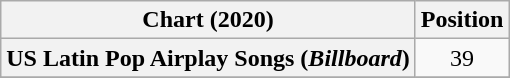<table class="wikitable sortable plainrowheaders">
<tr>
<th scope="col">Chart (2020)</th>
<th scope="col">Position</th>
</tr>
<tr>
<th scope="row">US Latin Pop Airplay Songs (<em>Billboard</em>)</th>
<td style="text-align:center;">39</td>
</tr>
<tr>
</tr>
</table>
